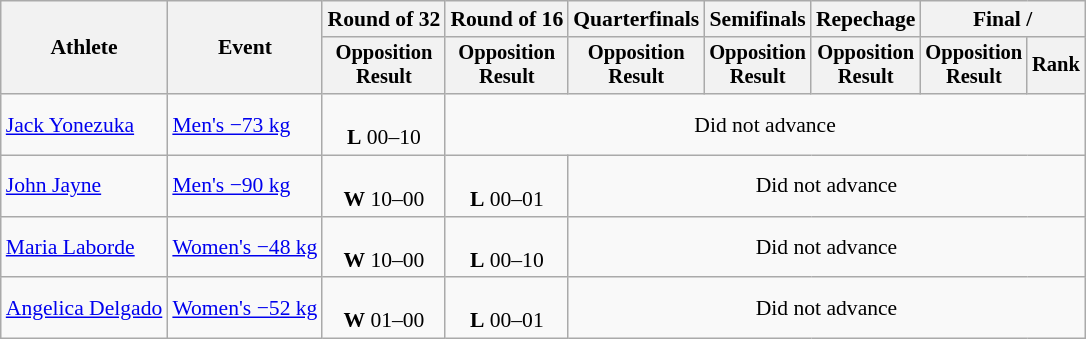<table class=wikitable style=font-size:90%;text-align:center>
<tr>
<th rowspan=2>Athlete</th>
<th rowspan=2>Event</th>
<th>Round of 32</th>
<th>Round of 16</th>
<th>Quarterfinals</th>
<th>Semifinals</th>
<th>Repechage</th>
<th colspan=2>Final / </th>
</tr>
<tr style=font-size:95%>
<th>Opposition<br>Result</th>
<th>Opposition<br>Result</th>
<th>Opposition<br>Result</th>
<th>Opposition<br>Result</th>
<th>Opposition<br>Result</th>
<th>Opposition<br>Result</th>
<th>Rank</th>
</tr>
<tr>
<td align=left><a href='#'>Jack Yonezuka</a></td>
<td align=left><a href='#'>Men's −73 kg</a></td>
<td><br><strong>L</strong> 00–10</td>
<td colspan=6>Did not advance</td>
</tr>
<tr>
<td align=left><a href='#'>John Jayne</a></td>
<td align=left><a href='#'>Men's −90 kg</a></td>
<td><br><strong>W</strong> 10–00</td>
<td><br><strong>L</strong> 00–01</td>
<td colspan=5>Did not advance</td>
</tr>
<tr>
<td align=left><a href='#'>Maria Laborde</a></td>
<td align=left><a href='#'>Women's −48 kg</a></td>
<td><br><strong>W</strong> 10–00</td>
<td><br><strong>L</strong> 00–10</td>
<td colspan=5>Did not advance</td>
</tr>
<tr>
<td align=left><a href='#'>Angelica Delgado</a></td>
<td align=left><a href='#'>Women's −52 kg</a></td>
<td><br><strong>W</strong> 01–00</td>
<td><br><strong>L</strong> 00–01</td>
<td colspan=5>Did not advance</td>
</tr>
</table>
